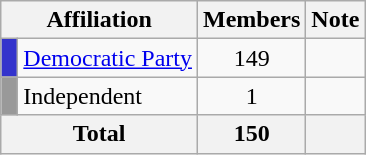<table class="wikitable">
<tr>
<th colspan="2" align="center" valign="bottom">Affiliation</th>
<th valign="bottom">Members</th>
<th valign="bottom">Note</th>
</tr>
<tr>
<td bgcolor="#3333CC"> </td>
<td><a href='#'>Democratic Party</a></td>
<td align="center">149</td>
<td></td>
</tr>
<tr>
<td bgcolor="#999999"> </td>
<td>Independent</td>
<td align="center">1</td>
<td></td>
</tr>
<tr>
<th colspan="2" align="center"><strong>Total</strong></th>
<th align="center"><strong>150</strong></th>
<th></th>
</tr>
</table>
